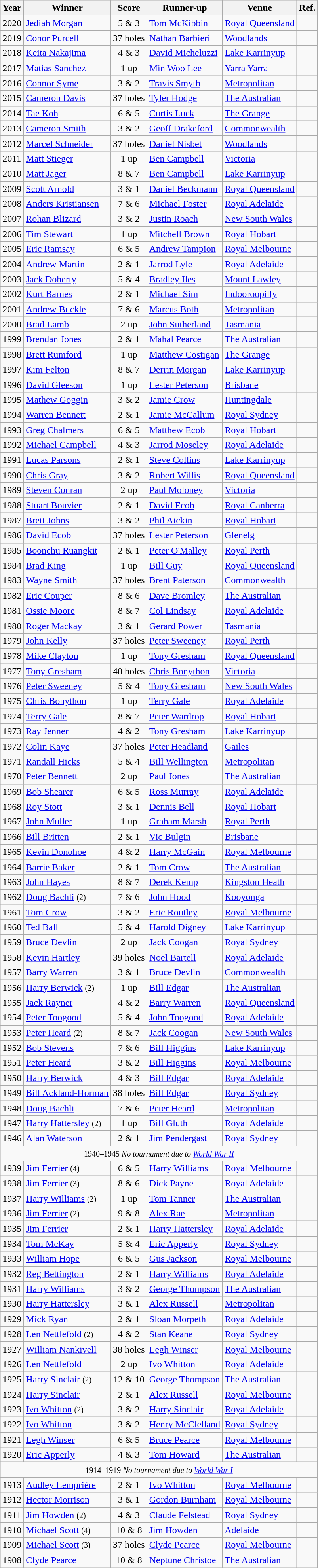<table class=wikitable>
<tr>
<th>Year</th>
<th>Winner</th>
<th>Score</th>
<th>Runner-up</th>
<th>Venue</th>
<th>Ref.</th>
</tr>
<tr>
<td>2020</td>
<td> <a href='#'>Jediah Morgan</a></td>
<td align=center>5 & 3</td>
<td> <a href='#'>Tom McKibbin</a></td>
<td><a href='#'>Royal Queensland</a></td>
<td></td>
</tr>
<tr>
<td>2019</td>
<td> <a href='#'>Conor Purcell</a></td>
<td align=center>37 holes</td>
<td> <a href='#'>Nathan Barbieri</a></td>
<td><a href='#'>Woodlands</a></td>
<td></td>
</tr>
<tr>
<td>2018</td>
<td> <a href='#'>Keita Nakajima</a></td>
<td align=center>4 & 3</td>
<td> <a href='#'>David Micheluzzi</a></td>
<td><a href='#'>Lake Karrinyup</a></td>
<td></td>
</tr>
<tr>
<td>2017</td>
<td> <a href='#'>Matias Sanchez</a></td>
<td align=center>1 up</td>
<td> <a href='#'>Min Woo Lee</a></td>
<td><a href='#'>Yarra Yarra</a></td>
<td></td>
</tr>
<tr>
<td>2016</td>
<td> <a href='#'>Connor Syme</a></td>
<td align=center>3 & 2</td>
<td> <a href='#'>Travis Smyth</a></td>
<td><a href='#'>Metropolitan</a></td>
<td></td>
</tr>
<tr>
<td>2015</td>
<td> <a href='#'>Cameron Davis</a></td>
<td align=center>37 holes</td>
<td> <a href='#'>Tyler Hodge</a></td>
<td><a href='#'>The Australian</a></td>
<td></td>
</tr>
<tr>
<td>2014</td>
<td> <a href='#'>Tae Koh</a></td>
<td align=center>6 & 5</td>
<td> <a href='#'>Curtis Luck</a></td>
<td><a href='#'>The Grange</a></td>
<td></td>
</tr>
<tr>
<td>2013</td>
<td> <a href='#'>Cameron Smith</a></td>
<td align=center>3 & 2</td>
<td> <a href='#'>Geoff Drakeford</a></td>
<td><a href='#'>Commonwealth</a></td>
<td></td>
</tr>
<tr>
<td>2012</td>
<td> <a href='#'>Marcel Schneider</a></td>
<td align=center>37 holes</td>
<td> <a href='#'>Daniel Nisbet</a></td>
<td><a href='#'>Woodlands</a></td>
<td></td>
</tr>
<tr>
<td>2011</td>
<td> <a href='#'>Matt Stieger</a></td>
<td align=center>1 up</td>
<td> <a href='#'>Ben Campbell</a></td>
<td><a href='#'>Victoria</a></td>
<td></td>
</tr>
<tr>
<td>2010</td>
<td> <a href='#'>Matt Jager</a></td>
<td align=center>8 & 7</td>
<td> <a href='#'>Ben Campbell</a></td>
<td><a href='#'>Lake Karrinyup</a></td>
<td></td>
</tr>
<tr>
<td>2009</td>
<td> <a href='#'>Scott Arnold</a></td>
<td align=center>3 & 1</td>
<td> <a href='#'>Daniel Beckmann</a></td>
<td><a href='#'>Royal Queensland</a></td>
<td></td>
</tr>
<tr>
<td>2008</td>
<td> <a href='#'>Anders Kristiansen</a></td>
<td align=center>7 & 6</td>
<td> <a href='#'>Michael Foster</a></td>
<td><a href='#'>Royal Adelaide</a></td>
<td></td>
</tr>
<tr>
<td>2007</td>
<td> <a href='#'>Rohan Blizard</a></td>
<td align=center>3 & 2</td>
<td> <a href='#'>Justin Roach</a></td>
<td><a href='#'>New South Wales</a></td>
<td></td>
</tr>
<tr>
<td>2006</td>
<td> <a href='#'>Tim Stewart</a></td>
<td align=center>1 up</td>
<td> <a href='#'>Mitchell Brown</a></td>
<td><a href='#'>Royal Hobart</a></td>
<td></td>
</tr>
<tr>
<td>2005</td>
<td> <a href='#'>Eric Ramsay</a></td>
<td align=center>6 & 5</td>
<td> <a href='#'>Andrew Tampion</a></td>
<td><a href='#'>Royal Melbourne</a></td>
<td></td>
</tr>
<tr>
<td>2004</td>
<td> <a href='#'>Andrew Martin</a></td>
<td align=center>2 & 1</td>
<td> <a href='#'>Jarrod Lyle</a></td>
<td><a href='#'>Royal Adelaide</a></td>
<td></td>
</tr>
<tr>
<td>2003</td>
<td> <a href='#'>Jack Doherty</a></td>
<td align=center>5 & 4</td>
<td> <a href='#'>Bradley Iles</a></td>
<td><a href='#'>Mount Lawley</a></td>
<td></td>
</tr>
<tr>
<td>2002</td>
<td> <a href='#'>Kurt Barnes</a></td>
<td align=center>2 & 1</td>
<td> <a href='#'>Michael Sim</a></td>
<td><a href='#'>Indooroopilly</a></td>
<td></td>
</tr>
<tr>
<td>2001</td>
<td> <a href='#'>Andrew Buckle</a></td>
<td align=center>7 & 6</td>
<td> <a href='#'>Marcus Both</a></td>
<td><a href='#'>Metropolitan</a></td>
<td></td>
</tr>
<tr>
<td>2000</td>
<td> <a href='#'>Brad Lamb</a></td>
<td align=center>2 up</td>
<td> <a href='#'>John Sutherland</a></td>
<td><a href='#'>Tasmania</a></td>
<td></td>
</tr>
<tr>
<td>1999</td>
<td> <a href='#'>Brendan Jones</a></td>
<td align=center>2 & 1</td>
<td> <a href='#'>Mahal Pearce</a></td>
<td><a href='#'>The Australian</a></td>
<td></td>
</tr>
<tr>
<td>1998</td>
<td> <a href='#'>Brett Rumford</a></td>
<td align=center>1 up</td>
<td> <a href='#'>Matthew Costigan</a></td>
<td><a href='#'>The Grange</a></td>
<td></td>
</tr>
<tr>
<td>1997</td>
<td> <a href='#'>Kim Felton</a></td>
<td align=center>8 & 7</td>
<td> <a href='#'>Derrin Morgan</a></td>
<td><a href='#'>Lake Karrinyup</a></td>
<td></td>
</tr>
<tr>
<td>1996</td>
<td> <a href='#'>David Gleeson</a></td>
<td align=center>1 up</td>
<td> <a href='#'>Lester Peterson</a></td>
<td><a href='#'>Brisbane</a></td>
<td></td>
</tr>
<tr>
<td>1995</td>
<td> <a href='#'>Mathew Goggin</a></td>
<td align=center>3 & 2</td>
<td> <a href='#'>Jamie Crow</a></td>
<td><a href='#'>Huntingdale</a></td>
<td></td>
</tr>
<tr>
<td>1994</td>
<td> <a href='#'>Warren Bennett</a></td>
<td align=center>2 & 1</td>
<td> <a href='#'>Jamie McCallum</a></td>
<td><a href='#'>Royal Sydney</a></td>
<td></td>
</tr>
<tr>
<td>1993</td>
<td> <a href='#'>Greg Chalmers</a></td>
<td align=center>6 & 5</td>
<td> <a href='#'>Matthew Ecob</a></td>
<td><a href='#'>Royal Hobart</a></td>
<td></td>
</tr>
<tr>
<td>1992</td>
<td> <a href='#'>Michael Campbell</a></td>
<td align=center>4 & 3</td>
<td> <a href='#'>Jarrod Moseley</a></td>
<td><a href='#'>Royal Adelaide</a></td>
<td></td>
</tr>
<tr>
<td>1991</td>
<td> <a href='#'>Lucas Parsons</a></td>
<td align=center>2 & 1</td>
<td> <a href='#'>Steve Collins</a></td>
<td><a href='#'>Lake Karrinyup</a></td>
<td></td>
</tr>
<tr>
<td>1990</td>
<td> <a href='#'>Chris Gray</a></td>
<td align=center>3 & 2</td>
<td> <a href='#'>Robert Willis</a></td>
<td><a href='#'>Royal Queensland</a></td>
<td></td>
</tr>
<tr>
<td>1989</td>
<td> <a href='#'>Steven Conran</a></td>
<td align=center>2 up</td>
<td> <a href='#'>Paul Moloney</a></td>
<td><a href='#'>Victoria</a></td>
<td></td>
</tr>
<tr>
<td>1988</td>
<td> <a href='#'>Stuart Bouvier</a></td>
<td align=center>2 & 1</td>
<td> <a href='#'>David Ecob</a></td>
<td><a href='#'>Royal Canberra</a></td>
<td></td>
</tr>
<tr>
<td>1987</td>
<td> <a href='#'>Brett Johns</a></td>
<td align=center>3 & 2</td>
<td> <a href='#'>Phil Aickin</a></td>
<td><a href='#'>Royal Hobart</a></td>
<td></td>
</tr>
<tr>
<td>1986</td>
<td> <a href='#'>David Ecob</a></td>
<td align=center>37 holes</td>
<td> <a href='#'>Lester Peterson</a></td>
<td><a href='#'>Glenelg</a></td>
<td></td>
</tr>
<tr>
<td>1985</td>
<td> <a href='#'>Boonchu Ruangkit</a></td>
<td align=center>2 & 1</td>
<td> <a href='#'>Peter O'Malley</a></td>
<td><a href='#'>Royal Perth</a></td>
<td></td>
</tr>
<tr>
<td>1984</td>
<td> <a href='#'>Brad King</a></td>
<td align=center>1 up</td>
<td> <a href='#'>Bill Guy</a></td>
<td><a href='#'>Royal Queensland</a></td>
<td></td>
</tr>
<tr>
<td>1983</td>
<td> <a href='#'>Wayne Smith</a></td>
<td align=center>37 holes</td>
<td> <a href='#'>Brent Paterson</a></td>
<td><a href='#'>Commonwealth</a></td>
<td></td>
</tr>
<tr>
<td>1982</td>
<td> <a href='#'>Eric Couper</a></td>
<td align=center>8 & 6</td>
<td> <a href='#'>Dave Bromley</a></td>
<td><a href='#'>The Australian</a></td>
<td></td>
</tr>
<tr>
<td>1981</td>
<td> <a href='#'>Ossie Moore</a></td>
<td align=center>8 & 7</td>
<td> <a href='#'>Col Lindsay</a></td>
<td><a href='#'>Royal Adelaide</a></td>
<td></td>
</tr>
<tr>
<td>1980</td>
<td> <a href='#'>Roger Mackay</a></td>
<td align=center>3 & 1</td>
<td> <a href='#'>Gerard Power</a></td>
<td><a href='#'>Tasmania</a></td>
<td></td>
</tr>
<tr>
<td>1979</td>
<td> <a href='#'>John Kelly</a></td>
<td align=center>37 holes</td>
<td> <a href='#'>Peter Sweeney</a></td>
<td><a href='#'>Royal Perth</a></td>
<td></td>
</tr>
<tr>
<td>1978</td>
<td> <a href='#'>Mike Clayton</a></td>
<td align=center>1 up</td>
<td> <a href='#'>Tony Gresham</a></td>
<td><a href='#'>Royal Queensland</a></td>
<td></td>
</tr>
<tr>
<td>1977</td>
<td> <a href='#'>Tony Gresham</a></td>
<td align=center>40 holes</td>
<td> <a href='#'>Chris Bonython</a></td>
<td><a href='#'>Victoria</a></td>
<td></td>
</tr>
<tr>
<td>1976</td>
<td> <a href='#'>Peter Sweeney</a></td>
<td align=center>5 & 4</td>
<td> <a href='#'>Tony Gresham</a></td>
<td><a href='#'>New South Wales</a></td>
<td></td>
</tr>
<tr>
<td>1975</td>
<td> <a href='#'>Chris Bonython</a></td>
<td align=center>1 up</td>
<td> <a href='#'>Terry Gale</a></td>
<td><a href='#'>Royal Adelaide</a></td>
<td></td>
</tr>
<tr>
<td>1974</td>
<td> <a href='#'>Terry Gale</a></td>
<td align=center>8 & 7</td>
<td> <a href='#'>Peter Wardrop</a></td>
<td><a href='#'>Royal Hobart</a></td>
<td></td>
</tr>
<tr>
<td>1973</td>
<td> <a href='#'>Ray Jenner</a></td>
<td align=center>4 & 2</td>
<td> <a href='#'>Tony Gresham</a></td>
<td><a href='#'>Lake Karrinyup</a></td>
<td></td>
</tr>
<tr>
<td>1972</td>
<td> <a href='#'>Colin Kaye</a></td>
<td align=center>37 holes</td>
<td> <a href='#'>Peter Headland</a></td>
<td><a href='#'>Gailes</a></td>
<td></td>
</tr>
<tr>
<td>1971</td>
<td> <a href='#'>Randall Hicks</a></td>
<td align=center>5 & 4</td>
<td> <a href='#'>Bill Wellington</a></td>
<td><a href='#'>Metropolitan</a></td>
<td></td>
</tr>
<tr>
<td>1970</td>
<td> <a href='#'>Peter Bennett</a></td>
<td align=center>2 up</td>
<td> <a href='#'>Paul Jones</a></td>
<td><a href='#'>The Australian</a></td>
<td></td>
</tr>
<tr>
<td>1969</td>
<td> <a href='#'>Bob Shearer</a></td>
<td align=center>6 & 5</td>
<td> <a href='#'>Ross Murray</a></td>
<td><a href='#'>Royal Adelaide</a></td>
<td></td>
</tr>
<tr>
<td>1968</td>
<td> <a href='#'>Roy Stott</a></td>
<td align=center>3 & 1</td>
<td> <a href='#'>Dennis Bell</a></td>
<td><a href='#'>Royal Hobart</a></td>
<td></td>
</tr>
<tr>
<td>1967</td>
<td> <a href='#'>John Muller</a></td>
<td align=center>1 up</td>
<td> <a href='#'>Graham Marsh</a></td>
<td><a href='#'>Royal Perth</a></td>
<td></td>
</tr>
<tr>
<td>1966</td>
<td> <a href='#'>Bill Britten</a></td>
<td align=center>2 & 1</td>
<td> <a href='#'>Vic Bulgin</a></td>
<td><a href='#'>Brisbane</a></td>
<td></td>
</tr>
<tr>
</tr>
<tr>
<td>1965</td>
<td> <a href='#'>Kevin Donohoe</a></td>
<td align=center>4 & 2</td>
<td> <a href='#'>Harry McGain</a></td>
<td><a href='#'>Royal Melbourne</a></td>
<td></td>
</tr>
<tr>
<td>1964</td>
<td> <a href='#'>Barrie Baker</a></td>
<td align=center>2 & 1</td>
<td> <a href='#'>Tom Crow</a></td>
<td><a href='#'>The Australian</a></td>
<td></td>
</tr>
<tr>
<td>1963</td>
<td> <a href='#'>John Hayes</a></td>
<td align=center>8 & 7</td>
<td> <a href='#'>Derek Kemp</a></td>
<td><a href='#'>Kingston Heath</a></td>
<td></td>
</tr>
<tr>
<td>1962</td>
<td> <a href='#'>Doug Bachli</a> <small>(2)</small></td>
<td align=center>7 & 6</td>
<td> <a href='#'>John Hood</a></td>
<td><a href='#'>Kooyonga</a></td>
<td></td>
</tr>
<tr>
<td>1961</td>
<td> <a href='#'>Tom Crow</a></td>
<td align=center>3 & 2</td>
<td> <a href='#'>Eric Routley</a></td>
<td><a href='#'>Royal Melbourne</a></td>
<td></td>
</tr>
<tr>
<td>1960</td>
<td> <a href='#'>Ted Ball</a></td>
<td align=center>5 & 4</td>
<td> <a href='#'>Harold Digney</a></td>
<td><a href='#'>Lake Karrinyup</a></td>
<td></td>
</tr>
<tr>
<td>1959</td>
<td> <a href='#'>Bruce Devlin</a></td>
<td align=center>2 up</td>
<td> <a href='#'>Jack Coogan</a></td>
<td><a href='#'>Royal Sydney</a></td>
<td></td>
</tr>
<tr>
<td>1958</td>
<td> <a href='#'>Kevin Hartley</a></td>
<td align=center>39 holes</td>
<td> <a href='#'>Noel Bartell</a></td>
<td><a href='#'>Royal Adelaide</a></td>
<td></td>
</tr>
<tr>
<td>1957</td>
<td> <a href='#'>Barry Warren</a></td>
<td align=center>3 & 1</td>
<td> <a href='#'>Bruce Devlin</a></td>
<td><a href='#'>Commonwealth</a></td>
<td></td>
</tr>
<tr>
<td>1956</td>
<td> <a href='#'>Harry Berwick</a> <small>(2)</small></td>
<td align=center>1 up</td>
<td> <a href='#'>Bill Edgar</a></td>
<td><a href='#'>The Australian</a></td>
<td></td>
</tr>
<tr>
<td>1955</td>
<td> <a href='#'>Jack Rayner</a></td>
<td align=center>4 & 2</td>
<td> <a href='#'>Barry Warren</a></td>
<td><a href='#'>Royal Queensland</a></td>
<td></td>
</tr>
<tr>
<td>1954</td>
<td> <a href='#'>Peter Toogood</a></td>
<td align=center>5 & 4</td>
<td> <a href='#'>John Toogood</a></td>
<td><a href='#'>Royal Adelaide</a></td>
<td></td>
</tr>
<tr>
<td>1953</td>
<td> <a href='#'>Peter Heard</a> <small>(2)</small></td>
<td align=center>8 & 7</td>
<td> <a href='#'>Jack Coogan</a></td>
<td><a href='#'>New South Wales</a></td>
<td></td>
</tr>
<tr>
<td>1952</td>
<td> <a href='#'>Bob Stevens</a></td>
<td align=center>7 & 6</td>
<td> <a href='#'>Bill Higgins</a></td>
<td><a href='#'>Lake Karrinyup</a></td>
<td></td>
</tr>
<tr>
<td>1951</td>
<td> <a href='#'>Peter Heard</a></td>
<td align=center>3 & 2</td>
<td> <a href='#'>Bill Higgins</a></td>
<td><a href='#'>Royal Melbourne</a></td>
<td></td>
</tr>
<tr>
<td>1950</td>
<td> <a href='#'>Harry Berwick</a></td>
<td align=center>4 & 3</td>
<td> <a href='#'>Bill Edgar</a></td>
<td><a href='#'>Royal Adelaide</a></td>
<td></td>
</tr>
<tr>
<td>1949</td>
<td> <a href='#'>Bill Ackland-Horman</a></td>
<td align=center>38 holes</td>
<td> <a href='#'>Bill Edgar</a></td>
<td><a href='#'>Royal Sydney</a></td>
<td></td>
</tr>
<tr>
<td>1948</td>
<td> <a href='#'>Doug Bachli</a></td>
<td align=center>7 & 6</td>
<td> <a href='#'>Peter Heard</a></td>
<td><a href='#'>Metropolitan</a></td>
<td></td>
</tr>
<tr>
<td>1947</td>
<td> <a href='#'>Harry Hattersley</a> <small>(2)</small></td>
<td align=center>1 up</td>
<td> <a href='#'>Bill Gluth</a></td>
<td><a href='#'>Royal Adelaide</a></td>
<td></td>
</tr>
<tr>
<td>1946</td>
<td> <a href='#'>Alan Waterson</a></td>
<td align=center>2 & 1</td>
<td> <a href='#'>Jim Pendergast</a></td>
<td><a href='#'>Royal Sydney</a></td>
<td></td>
</tr>
<tr>
<td colspan="6" align="center"><small>1940–1945 <em>No tournament due to <a href='#'>World War II</a></em></small></td>
</tr>
<tr>
<td>1939</td>
<td> <a href='#'>Jim Ferrier</a> <small>(4)</small></td>
<td align=center>6 & 5</td>
<td> <a href='#'>Harry Williams</a></td>
<td><a href='#'>Royal Melbourne</a></td>
<td></td>
</tr>
<tr>
<td>1938</td>
<td> <a href='#'>Jim Ferrier</a> <small>(3)</small></td>
<td align=center>8 & 6</td>
<td> <a href='#'>Dick Payne</a></td>
<td><a href='#'>Royal Adelaide</a></td>
<td></td>
</tr>
<tr>
<td>1937</td>
<td> <a href='#'>Harry Williams</a> <small>(2)</small></td>
<td align=center>1 up</td>
<td> <a href='#'>Tom Tanner</a></td>
<td><a href='#'>The Australian</a></td>
<td></td>
</tr>
<tr>
<td>1936</td>
<td> <a href='#'>Jim Ferrier</a> <small>(2)</small></td>
<td align=center>9 & 8</td>
<td> <a href='#'>Alex Rae</a></td>
<td><a href='#'>Metropolitan</a></td>
<td></td>
</tr>
<tr>
<td>1935</td>
<td> <a href='#'>Jim Ferrier</a></td>
<td align=center>2 & 1</td>
<td> <a href='#'>Harry Hattersley</a></td>
<td><a href='#'>Royal Adelaide</a></td>
<td></td>
</tr>
<tr>
<td>1934</td>
<td> <a href='#'>Tom McKay</a></td>
<td align=center>5 & 4</td>
<td> <a href='#'>Eric Apperly</a></td>
<td><a href='#'>Royal Sydney</a></td>
<td></td>
</tr>
<tr>
<td>1933</td>
<td> <a href='#'>William Hope</a></td>
<td align=center>6 & 5</td>
<td> <a href='#'>Gus Jackson</a></td>
<td><a href='#'>Royal Melbourne</a></td>
<td></td>
</tr>
<tr>
<td>1932</td>
<td> <a href='#'>Reg Bettington</a></td>
<td align=center>2 & 1</td>
<td> <a href='#'>Harry Williams</a></td>
<td><a href='#'>Royal Adelaide</a></td>
<td></td>
</tr>
<tr>
<td>1931</td>
<td> <a href='#'>Harry Williams</a></td>
<td align=center>3 & 2</td>
<td> <a href='#'>George Thompson</a></td>
<td><a href='#'>The Australian</a></td>
<td></td>
</tr>
<tr>
<td>1930</td>
<td> <a href='#'>Harry Hattersley</a></td>
<td align=center>3 & 1</td>
<td> <a href='#'>Alex Russell</a></td>
<td><a href='#'>Metropolitan</a></td>
<td></td>
</tr>
<tr>
<td>1929</td>
<td> <a href='#'>Mick Ryan</a></td>
<td align=center>2 & 1</td>
<td> <a href='#'>Sloan Morpeth</a></td>
<td><a href='#'>Royal Adelaide</a></td>
<td></td>
</tr>
<tr>
<td>1928</td>
<td> <a href='#'>Len Nettlefold</a> <small>(2)</small></td>
<td align=center>4 & 2</td>
<td> <a href='#'>Stan Keane</a></td>
<td><a href='#'>Royal Sydney</a></td>
<td></td>
</tr>
<tr>
<td>1927</td>
<td> <a href='#'>William Nankivell</a></td>
<td align=center>38 holes</td>
<td> <a href='#'>Legh Winser</a></td>
<td><a href='#'>Royal Melbourne</a></td>
<td></td>
</tr>
<tr>
<td>1926</td>
<td> <a href='#'>Len Nettlefold</a></td>
<td align=center>2 up</td>
<td> <a href='#'>Ivo Whitton</a></td>
<td><a href='#'>Royal Adelaide</a></td>
<td></td>
</tr>
<tr>
<td>1925</td>
<td> <a href='#'>Harry Sinclair</a> <small>(2)</small></td>
<td align=center>12 & 10</td>
<td> <a href='#'>George Thompson</a></td>
<td><a href='#'>The Australian</a></td>
<td></td>
</tr>
<tr>
<td>1924</td>
<td> <a href='#'>Harry Sinclair</a></td>
<td align=center>2 & 1</td>
<td> <a href='#'>Alex Russell</a></td>
<td><a href='#'>Royal Melbourne</a></td>
<td></td>
</tr>
<tr>
<td>1923</td>
<td> <a href='#'>Ivo Whitton</a> <small>(2)</small></td>
<td align=center>3 & 2</td>
<td> <a href='#'>Harry Sinclair</a></td>
<td><a href='#'>Royal Adelaide</a></td>
<td></td>
</tr>
<tr>
<td>1922</td>
<td> <a href='#'>Ivo Whitton</a></td>
<td align=center>3 & 2</td>
<td> <a href='#'>Henry McClelland</a></td>
<td><a href='#'>Royal Sydney</a></td>
<td></td>
</tr>
<tr>
<td>1921</td>
<td> <a href='#'>Legh Winser</a></td>
<td align=center>6 & 5</td>
<td> <a href='#'>Bruce Pearce</a></td>
<td><a href='#'>Royal Melbourne</a></td>
<td></td>
</tr>
<tr>
<td>1920</td>
<td> <a href='#'>Eric Apperly</a></td>
<td align=center>4 & 3</td>
<td> <a href='#'>Tom Howard</a></td>
<td><a href='#'>The Australian</a></td>
<td></td>
</tr>
<tr>
<td colspan="6" align="center"><small>1914–1919 <em>No tournament due to <a href='#'>World War I</a></em></small></td>
</tr>
<tr>
<td>1913</td>
<td> <a href='#'>Audley Lemprière</a></td>
<td align=center>2 & 1</td>
<td> <a href='#'>Ivo Whitton</a></td>
<td><a href='#'>Royal Melbourne</a></td>
<td></td>
</tr>
<tr>
<td>1912</td>
<td> <a href='#'>Hector Morrison</a></td>
<td align=center>3 & 1</td>
<td> <a href='#'>Gordon Burnham</a></td>
<td><a href='#'>Royal Melbourne</a></td>
<td></td>
</tr>
<tr>
<td>1911</td>
<td> <a href='#'>Jim Howden</a> <small>(2)</small></td>
<td align=center>4 & 3</td>
<td> <a href='#'>Claude Felstead</a></td>
<td><a href='#'>Royal Sydney</a></td>
<td></td>
</tr>
<tr>
<td>1910</td>
<td> <a href='#'>Michael Scott</a> <small>(4)</small></td>
<td align=center>10 & 8</td>
<td> <a href='#'>Jim Howden</a></td>
<td><a href='#'>Adelaide</a></td>
<td></td>
</tr>
<tr>
<td>1909</td>
<td> <a href='#'>Michael Scott</a> <small>(3)</small></td>
<td align=center>37 holes</td>
<td> <a href='#'>Clyde Pearce</a></td>
<td><a href='#'>Royal Melbourne</a></td>
<td></td>
</tr>
<tr>
<td>1908</td>
<td> <a href='#'>Clyde Pearce</a></td>
<td align=center>10 & 8</td>
<td> <a href='#'>Neptune Christoe</a></td>
<td><a href='#'>The Australian</a></td>
<td></td>
</tr>
</table>
